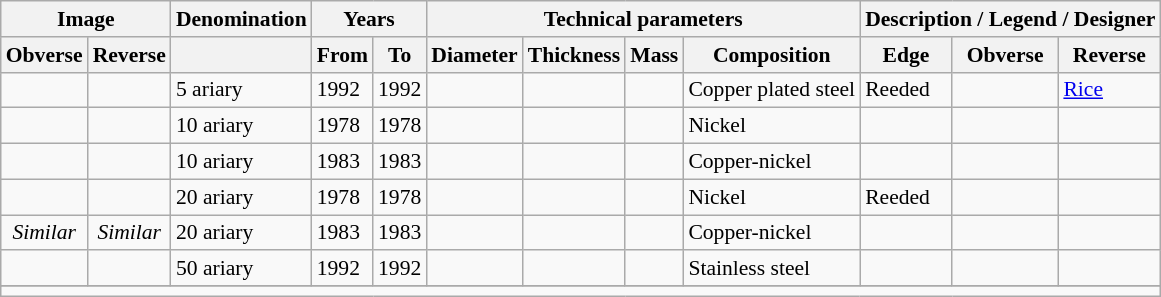<table class="wikitable" style="font-size: 90%">
<tr>
<th colspan="2">Image</th>
<th colspan=1>Denomination</th>
<th colspan="2">Years</th>
<th colspan="4">Technical parameters</th>
<th colspan="3">Description / Legend / Designer</th>
</tr>
<tr>
<th>Obverse</th>
<th>Reverse</th>
<th></th>
<th>From</th>
<th>To</th>
<th>Diameter</th>
<th>Thickness</th>
<th>Mass</th>
<th>Composition</th>
<th>Edge</th>
<th>Obverse</th>
<th>Reverse</th>
</tr>
<tr>
<td align="center"></td>
<td align="center"></td>
<td>5 ariary</td>
<td>1992</td>
<td>1992</td>
<td></td>
<td></td>
<td></td>
<td>Copper plated steel</td>
<td>Reeded</td>
<td></td>
<td><a href='#'>Rice</a></td>
</tr>
<tr>
<td></td>
<td></td>
<td>10 ariary</td>
<td>1978</td>
<td>1978</td>
<td></td>
<td></td>
<td></td>
<td>Nickel</td>
<td></td>
<td></td>
<td></td>
</tr>
<tr>
<td></td>
<td></td>
<td>10 ariary</td>
<td>1983</td>
<td>1983</td>
<td></td>
<td></td>
<td></td>
<td>Copper-nickel</td>
<td></td>
<td></td>
<td></td>
</tr>
<tr>
<td align="center"></td>
<td align="center"></td>
<td>20 ariary</td>
<td>1978</td>
<td>1978</td>
<td></td>
<td></td>
<td></td>
<td>Nickel</td>
<td>Reeded</td>
<td></td>
<td></td>
</tr>
<tr>
<td align="center"><em>Similar</em></td>
<td align="center"><em>Similar</em></td>
<td>20 ariary</td>
<td>1983</td>
<td>1983</td>
<td></td>
<td></td>
<td></td>
<td>Copper-nickel</td>
<td></td>
<td></td>
<td></td>
</tr>
<tr>
<td align="center"></td>
<td align="center"></td>
<td>50 ariary</td>
<td>1992</td>
<td>1992</td>
<td></td>
<td></td>
<td></td>
<td>Stainless steel</td>
<td></td>
<td></td>
<td></td>
</tr>
<tr>
</tr>
<tr>
<td colspan="12"></td>
</tr>
</table>
